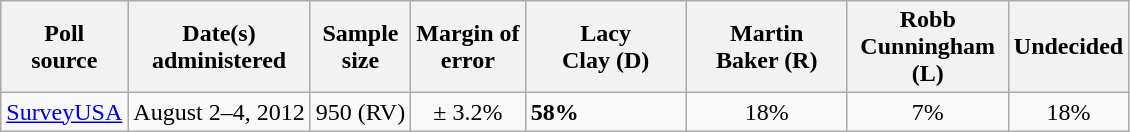<table class="wikitable">
<tr>
<th>Poll<br>source</th>
<th>Date(s)<br>administered</th>
<th>Sample<br>size</th>
<th>Margin of<br>error</th>
<th style="width:100px;">Lacy<br>Clay (D)</th>
<th style="width:100px;">Martin<br>Baker (R)</th>
<th style="width:100px;">Robb<br>Cunningham (L)</th>
<th>Undecided</th>
</tr>
<tr>
<td><a href='#'>SurveyUSA</a></td>
<td align=center>August 2–4, 2012</td>
<td align=center>950 (RV)</td>
<td align=center>± 3.2%</td>
<td><strong>58%</strong></td>
<td align=center>18%</td>
<td align=center>7%</td>
<td align=center>18%</td>
</tr>
</table>
